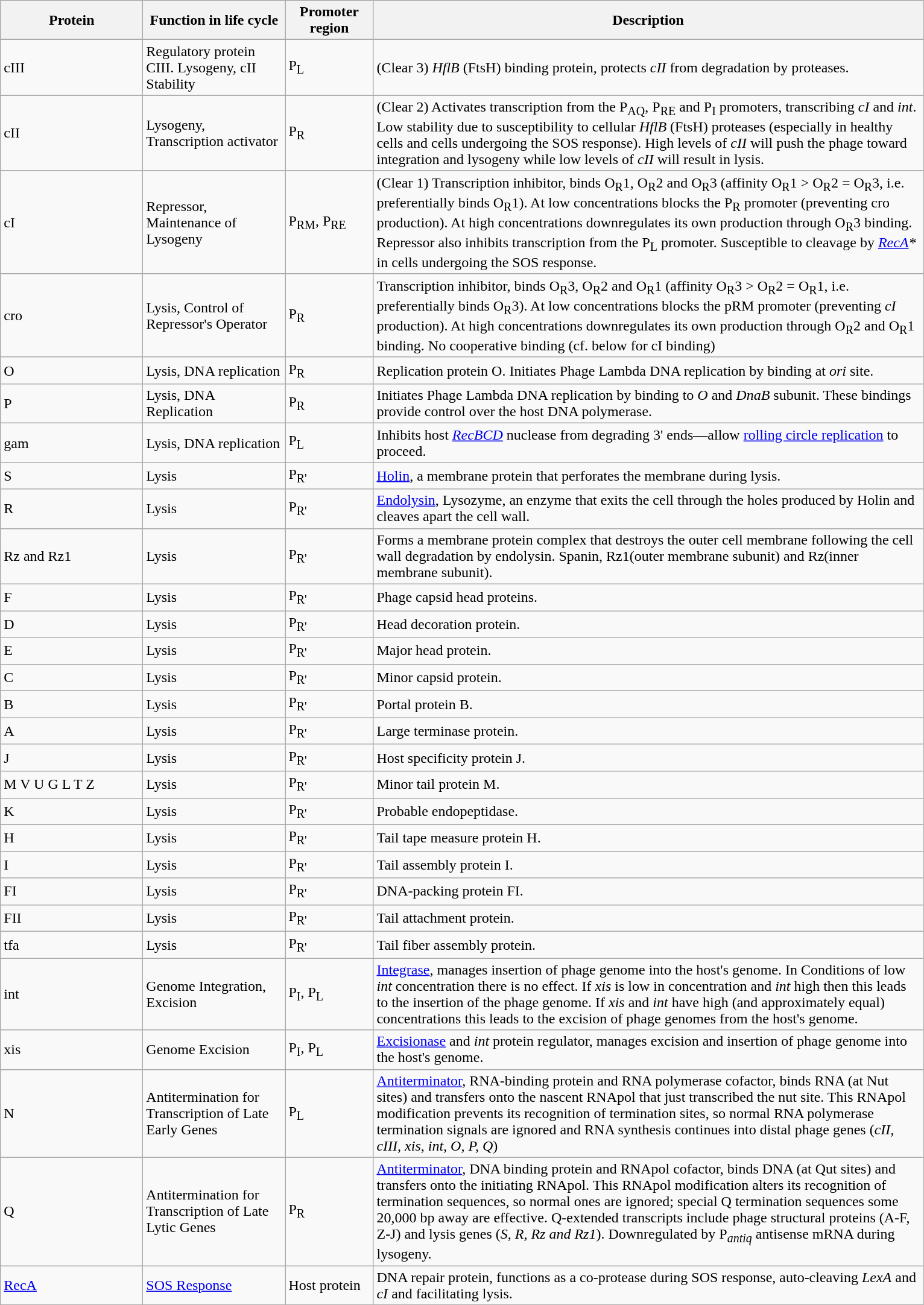<table class="wikitable">
<tr>
<th scope="col" width="150px">Protein</th>
<th scope="col" width="150px">Function in life cycle</th>
<th scope="col" width="90px">Promoter region</th>
<th scope="col" width="600px">Description</th>
</tr>
<tr>
<td>cIII</td>
<td>Regulatory protein CIII.  Lysogeny, cII Stability</td>
<td>P<sub>L</sub></td>
<td>(Clear 3) <em>HflB</em> (FtsH) binding protein, protects <em>cII</em> from degradation by proteases.</td>
</tr>
<tr>
<td>cII</td>
<td>Lysogeny, Transcription activator</td>
<td>P<sub>R</sub></td>
<td>(Clear 2) Activates transcription from the P<sub>AQ</sub>, P<sub>RE</sub> and P<sub>I</sub> promoters, transcribing <em>cI</em> and <em>int</em>. Low stability due to susceptibility to cellular <em>HflB</em> (FtsH) proteases (especially in healthy cells and cells undergoing the SOS response). High levels of <em>cII</em> will push the phage toward integration and lysogeny while low levels of <em>cII</em> will result in lysis.</td>
</tr>
<tr>
<td>cI</td>
<td>Repressor, Maintenance of Lysogeny</td>
<td>P<sub>RM</sub>, P<sub>RE</sub></td>
<td>(Clear 1) Transcription inhibitor, binds O<sub>R</sub>1, O<sub>R</sub>2 and O<sub>R</sub>3 (affinity O<sub>R</sub>1 > O<sub>R</sub>2 = O<sub>R</sub>3, i.e. preferentially binds O<sub>R</sub>1). At low concentrations blocks the P<sub>R</sub> promoter (preventing cro production). At high concentrations downregulates its own production through O<sub>R</sub>3 binding. Repressor also inhibits transcription from the P<sub>L</sub> promoter. Susceptible to cleavage by <em><a href='#'>RecA</a>*</em> in cells undergoing the SOS response.</td>
</tr>
<tr>
<td>cro</td>
<td>Lysis, Control of Repressor's Operator</td>
<td>P<sub>R</sub></td>
<td>Transcription inhibitor, binds O<sub>R</sub>3, O<sub>R</sub>2 and O<sub>R</sub>1 (affinity O<sub>R</sub>3 > O<sub>R</sub>2 = O<sub>R</sub>1, i.e. preferentially binds O<sub>R</sub>3). At low concentrations blocks the pRM promoter (preventing <em>cI</em> production). At high concentrations downregulates its own production through O<sub>R</sub>2 and O<sub>R</sub>1 binding. No cooperative binding (cf. below for cI binding)</td>
</tr>
<tr>
<td>O</td>
<td>Lysis, DNA replication</td>
<td>P<sub>R</sub></td>
<td>Replication protein O.  Initiates Phage Lambda DNA replication by binding at <em>ori</em> site.</td>
</tr>
<tr>
<td>P</td>
<td>Lysis, DNA Replication</td>
<td>P<sub>R</sub></td>
<td>Initiates Phage Lambda DNA replication by binding to <em>O</em> and <em>DnaB</em> subunit. These bindings provide control over the host DNA polymerase.</td>
</tr>
<tr>
<td>gam</td>
<td>Lysis, DNA replication</td>
<td>P<sub>L</sub></td>
<td>Inhibits host <em><a href='#'>RecBCD</a></em> nuclease from degrading 3' ends—allow <a href='#'>rolling circle replication</a> to proceed.</td>
</tr>
<tr>
<td>S</td>
<td>Lysis</td>
<td>P<sub>R'</sub></td>
<td><a href='#'>Holin</a>, a membrane protein that perforates the membrane during lysis.</td>
</tr>
<tr>
<td>R</td>
<td>Lysis</td>
<td>P<sub>R'</sub></td>
<td><a href='#'>Endolysin</a>, Lysozyme, an enzyme that exits the cell through the holes produced by Holin and cleaves apart the cell wall.</td>
</tr>
<tr>
<td>Rz and Rz1</td>
<td>Lysis</td>
<td>P<sub>R'</sub></td>
<td>Forms a membrane protein complex that destroys the outer cell membrane following the cell wall degradation by endolysin. Spanin, Rz1(outer membrane subunit) and Rz(inner membrane subunit).</td>
</tr>
<tr>
<td>F</td>
<td>Lysis</td>
<td>P<sub>R'</sub></td>
<td>Phage capsid head proteins.</td>
</tr>
<tr>
<td>D</td>
<td>Lysis</td>
<td>P<sub>R'</sub></td>
<td>Head decoration protein.</td>
</tr>
<tr>
<td>E</td>
<td>Lysis</td>
<td>P<sub>R'</sub></td>
<td>Major head protein.</td>
</tr>
<tr>
<td>C</td>
<td>Lysis</td>
<td>P<sub>R'</sub></td>
<td>Minor capsid protein.</td>
</tr>
<tr>
<td>B</td>
<td>Lysis</td>
<td>P<sub>R'</sub></td>
<td>Portal protein B.</td>
</tr>
<tr>
<td>A</td>
<td>Lysis</td>
<td>P<sub>R'</sub></td>
<td>Large terminase protein.</td>
</tr>
<tr>
<td>J</td>
<td>Lysis</td>
<td>P<sub>R'</sub></td>
<td>Host specificity protein J.</td>
</tr>
<tr>
<td>M V U G L T Z</td>
<td>Lysis</td>
<td>P<sub>R'</sub></td>
<td>Minor tail protein M.</td>
</tr>
<tr>
<td>K</td>
<td>Lysis</td>
<td>P<sub>R'</sub></td>
<td>Probable endopeptidase.</td>
</tr>
<tr>
<td>H</td>
<td>Lysis</td>
<td>P<sub>R'</sub></td>
<td>Tail tape measure protein H.</td>
</tr>
<tr>
<td>I</td>
<td>Lysis</td>
<td>P<sub>R'</sub></td>
<td>Tail assembly protein I.</td>
</tr>
<tr>
<td>FI</td>
<td>Lysis</td>
<td>P<sub>R'</sub></td>
<td>DNA-packing protein FI.</td>
</tr>
<tr>
<td>FII</td>
<td>Lysis</td>
<td>P<sub>R'</sub></td>
<td>Tail attachment protein.</td>
</tr>
<tr>
<td>tfa</td>
<td>Lysis</td>
<td>P<sub>R'</sub></td>
<td>Tail fiber assembly protein.</td>
</tr>
<tr>
<td>int</td>
<td>Genome Integration, Excision</td>
<td>P<sub>I</sub>, P<sub>L</sub></td>
<td><a href='#'>Integrase</a>, manages insertion of phage genome into the host's genome. In Conditions of low <em>int</em> concentration there is no effect. If <em>xis</em> is low in concentration and <em>int</em> high then this leads to the insertion of the phage genome. If <em>xis</em> and <em>int</em> have high (and approximately equal) concentrations this leads to the excision of phage genomes from the host's genome.</td>
</tr>
<tr>
<td>xis</td>
<td>Genome Excision</td>
<td>P<sub>I</sub>, P<sub>L</sub></td>
<td><a href='#'>Excisionase</a> and <em>int</em> protein regulator, manages excision and insertion of phage genome into the host's genome.</td>
</tr>
<tr>
<td>N</td>
<td>Antitermination for Transcription of Late Early Genes</td>
<td>P<sub>L</sub></td>
<td><a href='#'>Antiterminator</a>, RNA-binding protein and RNA polymerase cofactor, binds RNA (at Nut sites) and transfers onto the nascent RNApol that just transcribed the nut site. This RNApol modification prevents its recognition of termination sites, so normal RNA polymerase termination signals are ignored and RNA synthesis continues into distal phage genes (<em>cII, cIII, xis, int, O, P, Q</em>)</td>
</tr>
<tr>
<td>Q</td>
<td>Antitermination for Transcription of Late Lytic Genes</td>
<td>P<sub>R</sub></td>
<td><a href='#'>Antiterminator</a>, DNA binding protein and RNApol cofactor, binds DNA (at Qut sites) and transfers onto the initiating RNApol. This RNApol modification alters its recognition of termination sequences, so normal ones are ignored; special Q termination sequences some 20,000 bp away are effective. Q-extended transcripts include phage structural proteins (A-F, Z-J) and lysis genes (<em>S, R, Rz and Rz1</em>). Downregulated by P<em><sub>antiq</sub></em> antisense mRNA during lysogeny.</td>
</tr>
<tr>
<td><a href='#'>RecA</a></td>
<td><a href='#'>SOS Response</a></td>
<td>Host protein</td>
<td>DNA repair protein, functions as a co-protease during SOS response, auto-cleaving <em>LexA</em> and <em>cI</em> and facilitating lysis.</td>
</tr>
</table>
